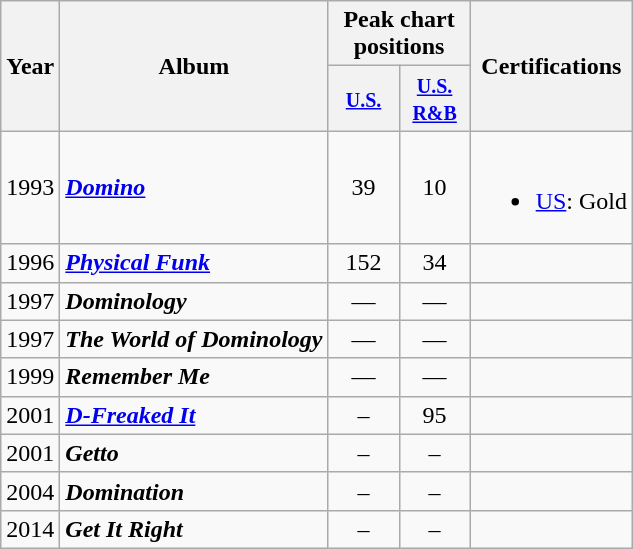<table class="wikitable">
<tr>
<th rowspan="2">Year</th>
<th rowspan="2">Album</th>
<th colspan="2">Peak chart positions</th>
<th rowspan="2">Certifications</th>
</tr>
<tr>
<th width=40><small><a href='#'>U.S.</a></small></th>
<th width=40><small><a href='#'>U.S. R&B</a></small></th>
</tr>
<tr>
<td>1993</td>
<td><strong><em><a href='#'>Domino</a></em></strong> </td>
<td align="center">39</td>
<td align="center">10</td>
<td><br><ul><li><a href='#'>US</a>: Gold</li></ul></td>
</tr>
<tr>
<td>1996</td>
<td><strong><em><a href='#'>Physical Funk</a></em></strong> </td>
<td align="center">152</td>
<td align="center">34</td>
<td></td>
</tr>
<tr>
<td>1997</td>
<td><strong><em>Dominology</em></strong> </td>
<td align="center">—</td>
<td align="center">—</td>
<td></td>
</tr>
<tr>
<td>1997</td>
<td><strong><em>The World of Dominology</em></strong> </td>
<td align="center">—</td>
<td align="center">—</td>
<td></td>
</tr>
<tr>
<td>1999</td>
<td><strong><em>Remember Me</em></strong> </td>
<td align="center">—</td>
<td align="center">—</td>
<td></td>
</tr>
<tr>
<td>2001</td>
<td><strong><em><a href='#'>D-Freaked It</a></em></strong> </td>
<td align="center">–</td>
<td align="center">95</td>
<td></td>
</tr>
<tr>
<td>2001</td>
<td><strong><em>Getto</em></strong> </td>
<td align="center">–</td>
<td align="center">–</td>
<td></td>
</tr>
<tr>
<td>2004</td>
<td><strong><em>Domination</em></strong> </td>
<td align="center">–</td>
<td align="center">–</td>
<td></td>
</tr>
<tr>
<td>2014</td>
<td><strong><em>Get It Right</em></strong> </td>
<td align="center">–</td>
<td align="center">–</td>
<td></td>
</tr>
</table>
